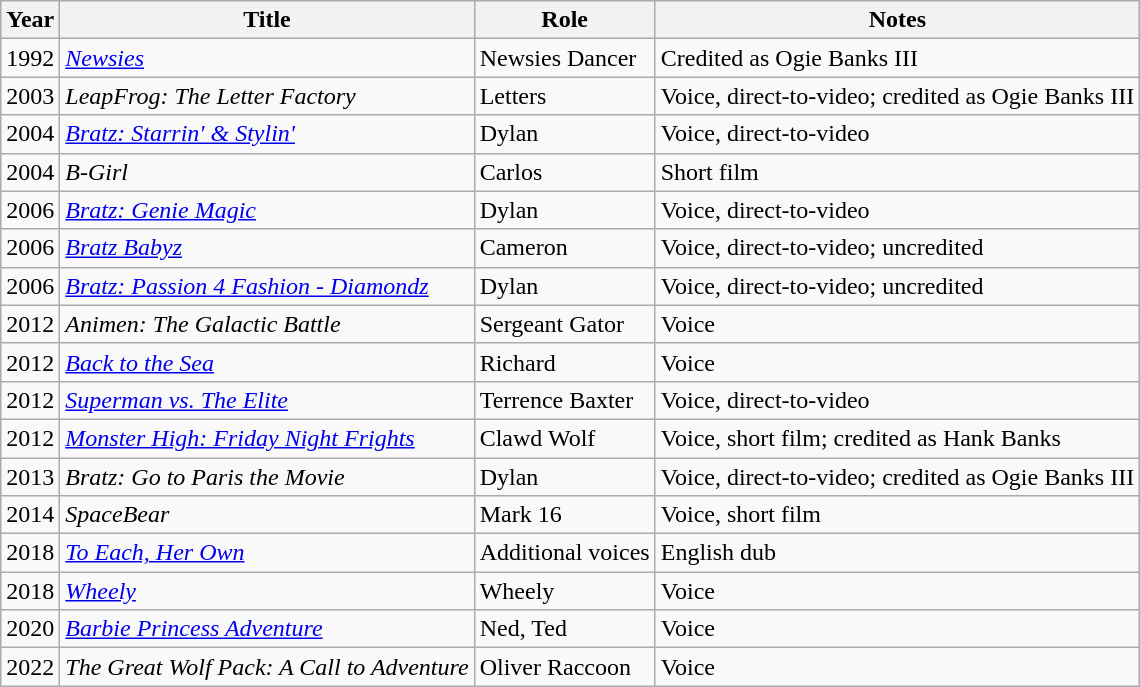<table class="wikitable sortable">
<tr>
<th>Year</th>
<th>Title</th>
<th>Role</th>
<th>Notes</th>
</tr>
<tr>
<td>1992</td>
<td><em><a href='#'>Newsies</a></em></td>
<td>Newsies Dancer</td>
<td>Credited as Ogie Banks III</td>
</tr>
<tr>
<td>2003</td>
<td><em>LeapFrog: The Letter Factory</em></td>
<td>Letters</td>
<td>Voice, direct-to-video; credited as Ogie Banks III</td>
</tr>
<tr>
<td>2004</td>
<td><em><a href='#'>Bratz: Starrin' & Stylin'</a></em></td>
<td>Dylan</td>
<td>Voice, direct-to-video</td>
</tr>
<tr>
<td>2004</td>
<td><em>B-Girl</em></td>
<td>Carlos</td>
<td>Short film</td>
</tr>
<tr>
<td>2006</td>
<td><em><a href='#'>Bratz: Genie Magic</a></em></td>
<td>Dylan</td>
<td>Voice, direct-to-video</td>
</tr>
<tr>
<td>2006</td>
<td><em><a href='#'>Bratz Babyz</a></em></td>
<td>Cameron</td>
<td>Voice, direct-to-video; uncredited</td>
</tr>
<tr>
<td>2006</td>
<td><em><a href='#'>Bratz: Passion 4 Fashion - Diamondz</a></em></td>
<td>Dylan</td>
<td>Voice, direct-to-video; uncredited</td>
</tr>
<tr>
<td>2012</td>
<td><em>Animen: The Galactic Battle</em></td>
<td>Sergeant Gator</td>
<td>Voice</td>
</tr>
<tr>
<td>2012</td>
<td><em><a href='#'>Back to the Sea</a></em></td>
<td>Richard</td>
<td>Voice</td>
</tr>
<tr>
<td>2012</td>
<td><em><a href='#'>Superman vs. The Elite</a></em></td>
<td>Terrence Baxter</td>
<td>Voice, direct-to-video</td>
</tr>
<tr>
<td>2012</td>
<td><em><a href='#'>Monster High: Friday Night Frights</a></em></td>
<td>Clawd Wolf</td>
<td>Voice, short film; credited as Hank Banks</td>
</tr>
<tr>
<td>2013</td>
<td><em>Bratz: Go to Paris the Movie</em></td>
<td>Dylan</td>
<td>Voice, direct-to-video; credited as Ogie Banks III</td>
</tr>
<tr>
<td>2014</td>
<td><em>SpaceBear</em></td>
<td>Mark 16</td>
<td>Voice, short film</td>
</tr>
<tr>
<td>2018</td>
<td><em><a href='#'>To Each, Her Own</a></em></td>
<td>Additional voices</td>
<td>English dub</td>
</tr>
<tr>
<td>2018</td>
<td><em><a href='#'>Wheely</a></em></td>
<td>Wheely</td>
<td>Voice</td>
</tr>
<tr>
<td>2020</td>
<td><em><a href='#'>Barbie Princess Adventure</a></em></td>
<td>Ned, Ted</td>
<td>Voice</td>
</tr>
<tr>
<td>2022</td>
<td><em>The Great Wolf Pack: A Call to Adventure</em></td>
<td>Oliver Raccoon</td>
<td>Voice</td>
</tr>
</table>
